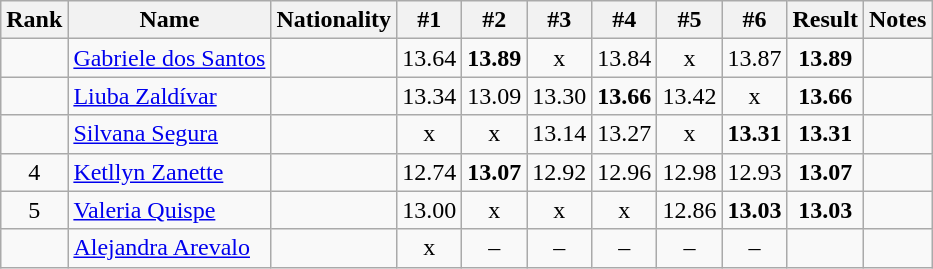<table class="wikitable sortable" style="text-align:center">
<tr>
<th>Rank</th>
<th>Name</th>
<th>Nationality</th>
<th>#1</th>
<th>#2</th>
<th>#3</th>
<th>#4</th>
<th>#5</th>
<th>#6</th>
<th>Result</th>
<th>Notes</th>
</tr>
<tr>
<td></td>
<td align=left><a href='#'>Gabriele dos Santos</a></td>
<td align=left></td>
<td>13.64</td>
<td><strong>13.89</strong></td>
<td>x</td>
<td>13.84</td>
<td>x</td>
<td>13.87</td>
<td><strong>13.89</strong></td>
<td></td>
</tr>
<tr>
<td></td>
<td align=left><a href='#'>Liuba Zaldívar</a></td>
<td align=left></td>
<td>13.34</td>
<td>13.09</td>
<td>13.30</td>
<td><strong>13.66</strong></td>
<td>13.42</td>
<td>x</td>
<td><strong>13.66</strong></td>
<td></td>
</tr>
<tr>
<td></td>
<td align=left><a href='#'>Silvana Segura</a></td>
<td align=left></td>
<td>x</td>
<td>x</td>
<td>13.14</td>
<td>13.27</td>
<td>x</td>
<td><strong>13.31</strong></td>
<td><strong>13.31</strong></td>
<td></td>
</tr>
<tr>
<td>4</td>
<td align=left><a href='#'>Ketllyn Zanette</a></td>
<td align=left></td>
<td>12.74</td>
<td><strong>13.07</strong></td>
<td>12.92</td>
<td>12.96</td>
<td>12.98</td>
<td>12.93</td>
<td><strong>13.07</strong></td>
<td></td>
</tr>
<tr>
<td>5</td>
<td align=left><a href='#'>Valeria Quispe</a></td>
<td align=left></td>
<td>13.00</td>
<td>x</td>
<td>x</td>
<td>x</td>
<td>12.86</td>
<td><strong>13.03</strong></td>
<td><strong>13.03</strong></td>
<td></td>
</tr>
<tr>
<td></td>
<td align=left><a href='#'>Alejandra Arevalo</a></td>
<td align=left></td>
<td>x</td>
<td>–</td>
<td>–</td>
<td>–</td>
<td>–</td>
<td>–</td>
<td><strong></strong></td>
<td></td>
</tr>
</table>
